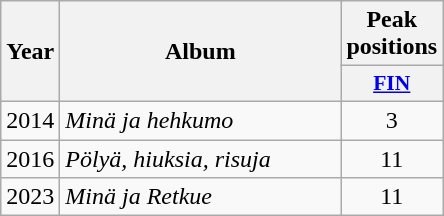<table class="wikitable">
<tr>
<th align="center" rowspan="2" width="10">Year</th>
<th align="center" rowspan="2" width="180">Album</th>
<th align="center" colspan="1" width="20">Peak positions</th>
</tr>
<tr>
<th scope="col" style="width:3em;font-size:90%;"><a href='#'>FIN</a><br></th>
</tr>
<tr>
<td style="text-align:center;">2014</td>
<td><em>Minä ja hehkumo</em></td>
<td style="text-align:center;">3</td>
</tr>
<tr>
<td style="text-align:center;">2016</td>
<td><em>Pölyä, hiuksia, risuja</em></td>
<td style="text-align:center;">11</td>
</tr>
<tr>
<td style="text-align:center;">2023</td>
<td><em>Minä ja Retkue</em></td>
<td style="text-align:center;">11<br></td>
</tr>
</table>
